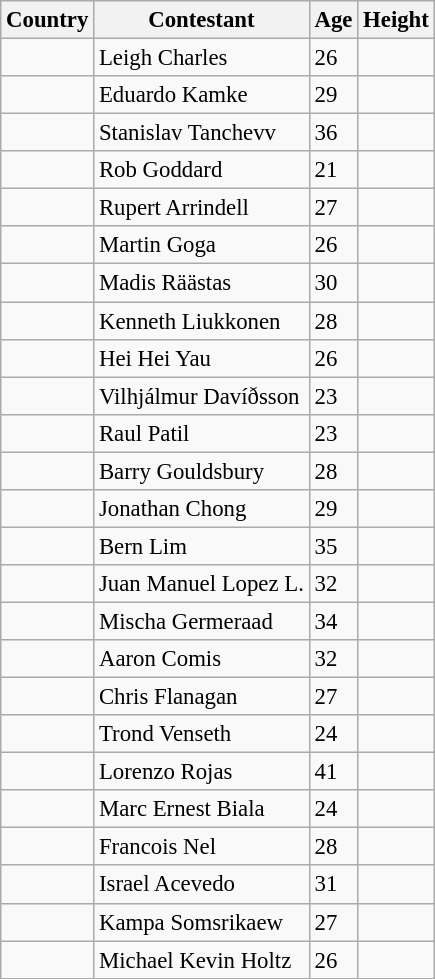<table class="wikitable sortable" style="font-size: 95%;">
<tr>
<th>Country</th>
<th>Contestant</th>
<th>Age</th>
<th>Height</th>
</tr>
<tr>
<td><strong></strong></td>
<td>Leigh Charles</td>
<td>26</td>
<td></td>
</tr>
<tr>
<td><strong></strong></td>
<td>Eduardo Kamke</td>
<td>29</td>
<td></td>
</tr>
<tr>
<td><strong></strong></td>
<td>Stanislav Tanchevv</td>
<td>36</td>
<td></td>
</tr>
<tr>
<td><strong></strong></td>
<td>Rob Goddard</td>
<td>21</td>
<td></td>
</tr>
<tr>
<td><strong></strong></td>
<td>Rupert Arrindell</td>
<td>27</td>
<td></td>
</tr>
<tr>
<td><strong></strong></td>
<td>Martin Goga</td>
<td>26</td>
<td></td>
</tr>
<tr>
<td><strong></strong></td>
<td>Madis Räästas</td>
<td>30</td>
<td></td>
</tr>
<tr>
<td><strong></strong></td>
<td>Kenneth Liukkonen</td>
<td>28</td>
<td></td>
</tr>
<tr>
<td><strong></strong></td>
<td>Hei Hei Yau</td>
<td>26</td>
<td></td>
</tr>
<tr>
<td><strong></strong></td>
<td>Vilhjálmur Davíðsson</td>
<td>23</td>
<td></td>
</tr>
<tr>
<td><strong></strong></td>
<td>Raul Patil</td>
<td>23</td>
<td></td>
</tr>
<tr>
<td><strong></strong></td>
<td>Barry Gouldsbury</td>
<td>28</td>
<td></td>
</tr>
<tr>
<td><strong></strong></td>
<td>Jonathan Chong</td>
<td>29</td>
<td></td>
</tr>
<tr>
<td><strong></strong></td>
<td>Bern Lim</td>
<td>35</td>
<td></td>
</tr>
<tr>
<td><strong></strong></td>
<td>Juan Manuel Lopez L.</td>
<td>32</td>
<td></td>
</tr>
<tr>
<td><strong></strong></td>
<td>Mischa Germeraad</td>
<td>34</td>
<td></td>
</tr>
<tr>
<td><strong></strong></td>
<td>Aaron Comis</td>
<td>32</td>
<td></td>
</tr>
<tr>
<td><strong></strong></td>
<td>Chris Flanagan</td>
<td>27</td>
<td></td>
</tr>
<tr>
<td><strong></strong></td>
<td>Trond Venseth</td>
<td>24</td>
<td></td>
</tr>
<tr>
<td><strong></strong></td>
<td>Lorenzo Rojas</td>
<td>41</td>
<td></td>
</tr>
<tr>
<td><strong></strong></td>
<td>Marc Ernest Biala</td>
<td>24</td>
<td></td>
</tr>
<tr>
<td><strong></strong></td>
<td>Francois Nel</td>
<td>28</td>
<td></td>
</tr>
<tr>
<td><strong></strong></td>
<td>Israel Acevedo</td>
<td>31</td>
<td></td>
</tr>
<tr>
<td><strong></strong></td>
<td>Kampa Somsrikaew</td>
<td>27</td>
<td></td>
</tr>
<tr>
<td><strong></strong></td>
<td>Michael Kevin Holtz</td>
<td>26</td>
<td></td>
</tr>
</table>
